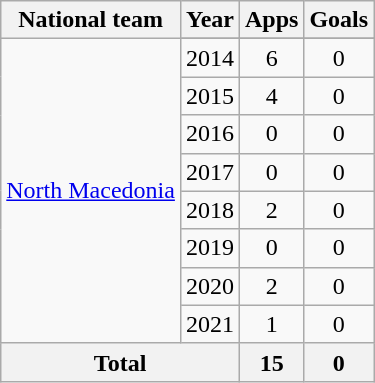<table class="wikitable" style="text-align: center;">
<tr>
<th>National team</th>
<th>Year</th>
<th>Apps</th>
<th>Goals</th>
</tr>
<tr>
<td rowspan="9"><a href='#'>North Macedonia</a></td>
</tr>
<tr>
<td>2014</td>
<td>6</td>
<td>0</td>
</tr>
<tr>
<td>2015</td>
<td>4</td>
<td>0</td>
</tr>
<tr>
<td>2016</td>
<td>0</td>
<td>0</td>
</tr>
<tr>
<td>2017</td>
<td>0</td>
<td>0</td>
</tr>
<tr>
<td>2018</td>
<td>2</td>
<td>0</td>
</tr>
<tr>
<td>2019</td>
<td>0</td>
<td>0</td>
</tr>
<tr>
<td>2020</td>
<td>2</td>
<td>0</td>
</tr>
<tr>
<td>2021</td>
<td>1</td>
<td>0</td>
</tr>
<tr>
<th colspan="2">Total</th>
<th>15</th>
<th>0</th>
</tr>
</table>
